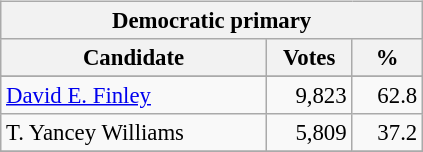<table class="wikitable" align="left" style="margin: 1em 1em 1em 0; font-size: 95%;">
<tr>
<th colspan="3">Democratic primary</th>
</tr>
<tr>
<th colspan="1" style="width: 170px">Candidate</th>
<th style="width: 50px">Votes</th>
<th style="width: 40px">%</th>
</tr>
<tr>
</tr>
<tr>
<td><a href='#'>David E. Finley</a></td>
<td align="right">9,823</td>
<td align="right">62.8</td>
</tr>
<tr>
<td>T. Yancey Williams</td>
<td align="right">5,809</td>
<td align="right">37.2</td>
</tr>
<tr>
</tr>
</table>
